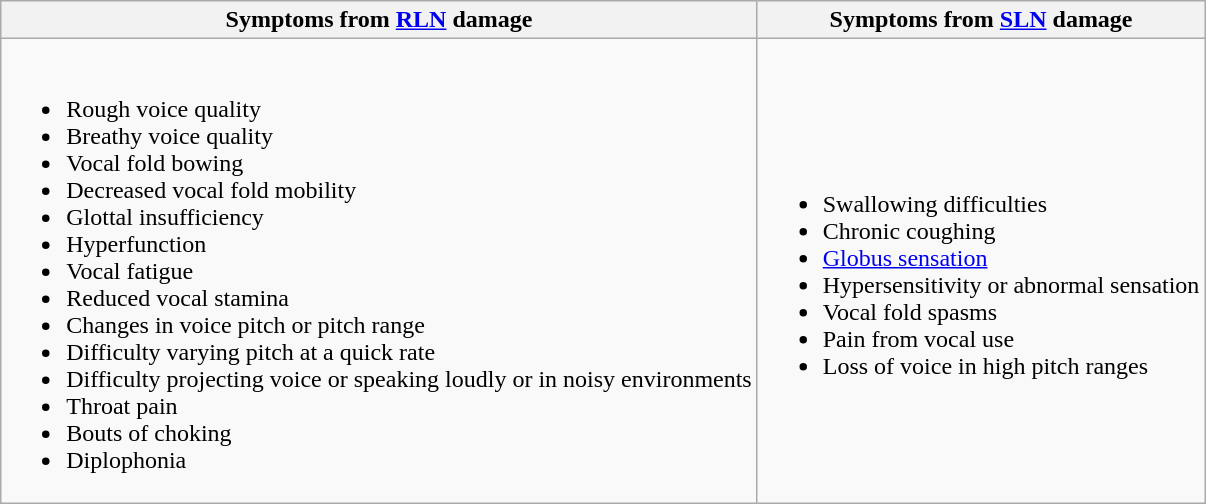<table class="wikitable">
<tr>
<th>Symptoms from <a href='#'>RLN</a> damage</th>
<th>Symptoms from <a href='#'>SLN</a> damage</th>
</tr>
<tr>
<td><br><ul><li>Rough voice quality</li><li>Breathy voice quality</li><li>Vocal fold bowing</li><li>Decreased vocal fold mobility</li><li>Glottal insufficiency</li><li>Hyperfunction</li><li>Vocal fatigue</li><li>Reduced vocal stamina</li><li>Changes in voice pitch or pitch range</li><li>Difficulty varying pitch at a quick rate</li><li>Difficulty projecting voice or speaking loudly or in noisy environments </li><li>Throat pain</li><li>Bouts of choking</li><li>Diplophonia</li></ul></td>
<td><br><ul><li>Swallowing difficulties</li><li>Chronic coughing</li><li><a href='#'>Globus sensation</a></li><li>Hypersensitivity or abnormal sensation</li><li>Vocal fold spasms</li><li>Pain from vocal use</li><li>Loss of voice in high pitch ranges</li></ul></td>
</tr>
</table>
